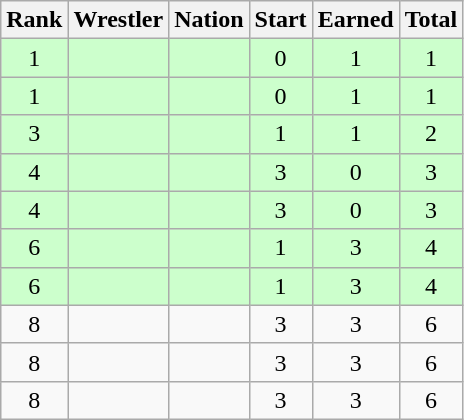<table class="wikitable sortable" style="text-align:center;">
<tr>
<th>Rank</th>
<th>Wrestler</th>
<th>Nation</th>
<th>Start</th>
<th>Earned</th>
<th>Total</th>
</tr>
<tr style="background:#cfc;">
<td>1</td>
<td align=left></td>
<td align=left></td>
<td>0</td>
<td>1</td>
<td>1</td>
</tr>
<tr style="background:#cfc;">
<td>1</td>
<td align=left></td>
<td align=left></td>
<td>0</td>
<td>1</td>
<td>1</td>
</tr>
<tr style="background:#cfc;">
<td>3</td>
<td align=left></td>
<td align=left></td>
<td>1</td>
<td>1</td>
<td>2</td>
</tr>
<tr style="background:#cfc;">
<td>4</td>
<td align=left></td>
<td align=left></td>
<td>3</td>
<td>0</td>
<td>3</td>
</tr>
<tr style="background:#cfc;">
<td>4</td>
<td align=left></td>
<td align=left></td>
<td>3</td>
<td>0</td>
<td>3</td>
</tr>
<tr style="background:#cfc;">
<td>6</td>
<td align=left></td>
<td align=left></td>
<td>1</td>
<td>3</td>
<td>4</td>
</tr>
<tr style="background:#cfc;">
<td>6</td>
<td align=left></td>
<td align=left></td>
<td>1</td>
<td>3</td>
<td>4</td>
</tr>
<tr>
<td>8</td>
<td align=left></td>
<td align=left></td>
<td>3</td>
<td>3</td>
<td>6</td>
</tr>
<tr>
<td>8</td>
<td align=left></td>
<td align=left></td>
<td>3</td>
<td>3</td>
<td>6</td>
</tr>
<tr>
<td>8</td>
<td align=left></td>
<td align=left></td>
<td>3</td>
<td>3</td>
<td>6</td>
</tr>
</table>
